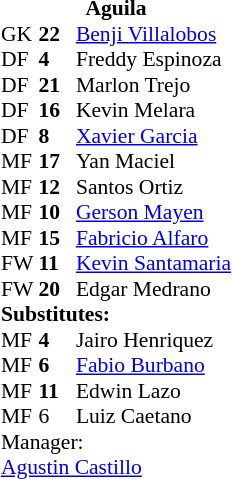<table style="font-size: 90%" cellspacing="0" cellpadding="0" align=center>
<tr>
<td colspan="5" style="padding-top: 0.6em; text-align:center"><strong>Aguila</strong></td>
</tr>
<tr>
<th width="25"></th>
<th width="25"></th>
</tr>
<tr>
<td>GK</td>
<td><strong>22</strong></td>
<td> <a href='#'>Benji Villalobos</a></td>
<td></td>
</tr>
<tr>
<td>DF</td>
<td><strong>4</strong></td>
<td> Freddy Espinoza</td>
</tr>
<tr>
<td>DF</td>
<td><strong>21</strong></td>
<td> Marlon Trejo</td>
<td></td>
</tr>
<tr>
<td>DF</td>
<td><strong>16</strong></td>
<td> Kevin Melara</td>
<td></td>
</tr>
<tr>
<td>DF</td>
<td><strong>8</strong></td>
<td> <a href='#'>Xavier Garcia</a></td>
<td> </td>
</tr>
<tr>
<td>MF</td>
<td><strong>17</strong></td>
<td> Yan Maciel</td>
<td></td>
</tr>
<tr>
<td>MF</td>
<td><strong>12</strong></td>
<td> Santos Ortiz</td>
<td>   </td>
</tr>
<tr>
<td>MF</td>
<td><strong>10</strong></td>
<td> <a href='#'>Gerson Mayen</a></td>
<td></td>
</tr>
<tr>
<td>MF</td>
<td><strong>15</strong></td>
<td> <a href='#'>Fabricio Alfaro</a></td>
</tr>
<tr>
<td>FW</td>
<td><strong>11</strong></td>
<td> <a href='#'>Kevin Santamaria</a></td>
<td> </td>
</tr>
<tr>
<td>FW</td>
<td><strong>20</strong></td>
<td> Edgar Medrano</td>
<td></td>
</tr>
<tr>
<td colspan=5><strong>Substitutes:</strong></td>
</tr>
<tr>
<td>MF</td>
<td><strong>4</strong></td>
<td> Jairo Henriquez</td>
<td></td>
<td></td>
</tr>
<tr>
<td>MF</td>
<td><strong>6</strong></td>
<td> <a href='#'>Fabio Burbano</a></td>
<td></td>
<td></td>
</tr>
<tr>
<td>MF</td>
<td><strong>11<em></td>
<td> Edwin Lazo</td>
<td></td>
<td> </td>
</tr>
<tr>
<td>MF</td>
<td></strong>6<strong></td>
<td> Luiz Caetano</td>
<td></td>
<td></td>
</tr>
<tr>
<td colspan=5></strong>Manager:<strong></td>
</tr>
<tr>
<td colspan=5> <a href='#'>Agustin Castillo</a></td>
</tr>
</table>
